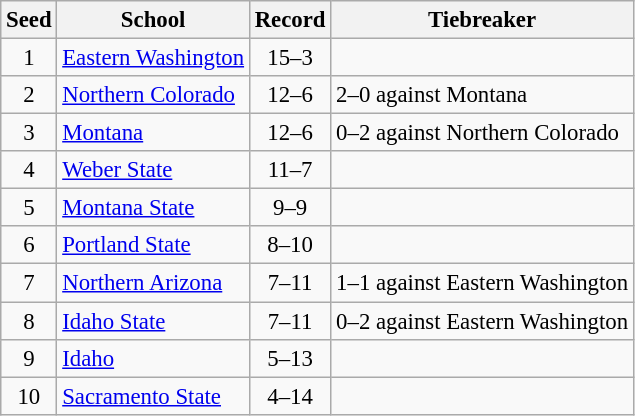<table class="wikitable" style="white-space:nowrap; font-size:95%;text-align:center">
<tr>
<th>Seed</th>
<th>School</th>
<th>Record</th>
<th>Tiebreaker</th>
</tr>
<tr>
<td>1</td>
<td align="left"><a href='#'>Eastern Washington</a></td>
<td>15–3</td>
<td></td>
</tr>
<tr>
<td>2</td>
<td align="left"><a href='#'>Northern Colorado</a></td>
<td>12–6</td>
<td align="left">2–0 against Montana</td>
</tr>
<tr>
<td>3</td>
<td align="left"><a href='#'>Montana</a></td>
<td>12–6</td>
<td align="left">0–2 against Northern Colorado</td>
</tr>
<tr>
<td>4</td>
<td align="left"><a href='#'>Weber State</a></td>
<td>11–7</td>
<td align="left"></td>
</tr>
<tr>
<td>5</td>
<td align="left"><a href='#'>Montana State</a></td>
<td>9–9</td>
<td align="left"></td>
</tr>
<tr>
<td>6</td>
<td align="left"><a href='#'>Portland State</a></td>
<td>8–10</td>
<td align="left"></td>
</tr>
<tr>
<td>7</td>
<td align="left"><a href='#'>Northern Arizona</a></td>
<td>7–11</td>
<td align="left">1–1 against Eastern Washington</td>
</tr>
<tr>
<td>8</td>
<td align="left"><a href='#'>Idaho State</a></td>
<td>7–11</td>
<td align="left">0–2 against Eastern Washington</td>
</tr>
<tr>
<td>9</td>
<td align="left"><a href='#'>Idaho</a></td>
<td>5–13</td>
<td align="left"></td>
</tr>
<tr>
<td>10</td>
<td align="left"><a href='#'>Sacramento State</a></td>
<td>4–14</td>
<td></td>
</tr>
</table>
